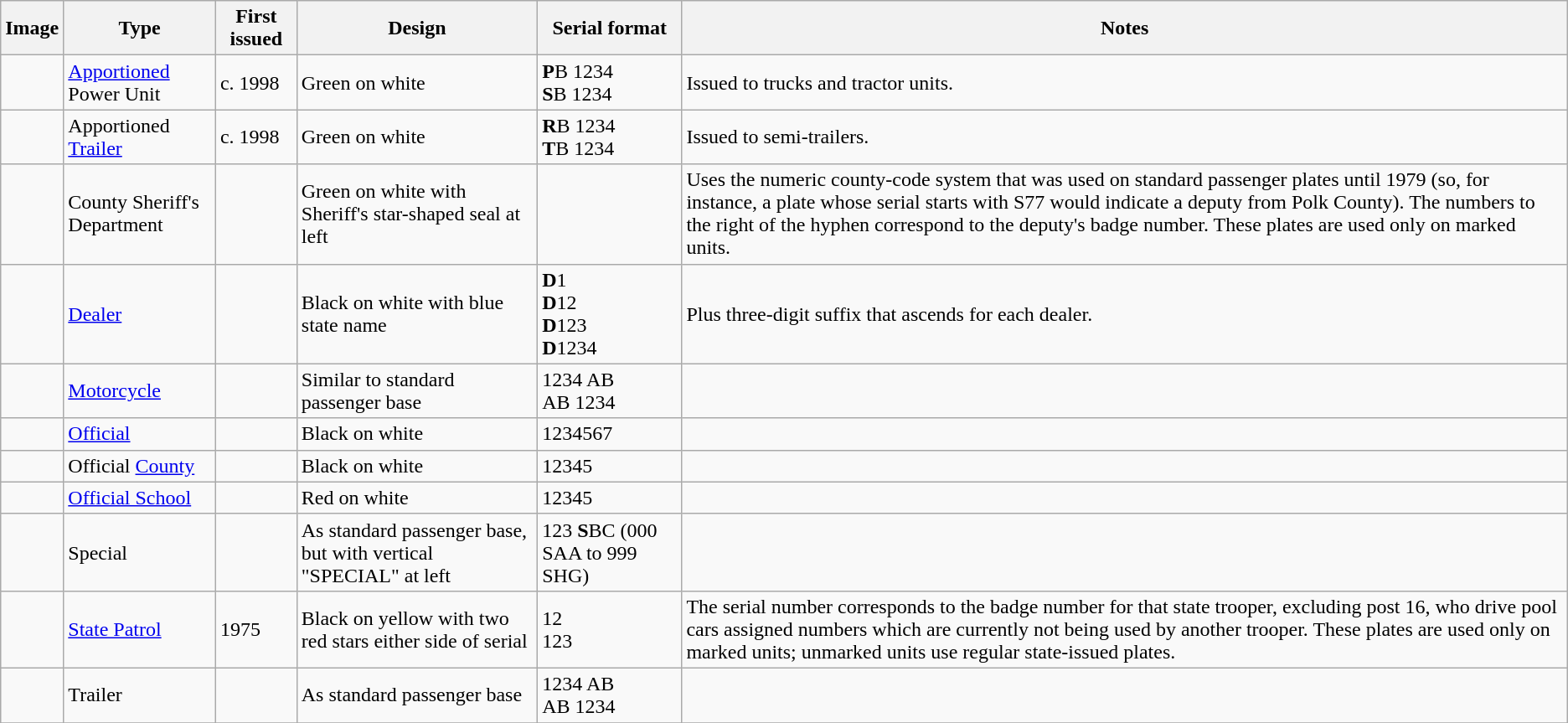<table class="wikitable">
<tr>
<th>Image</th>
<th>Type</th>
<th>First issued</th>
<th>Design</th>
<th>Serial format</th>
<th>Notes</th>
</tr>
<tr>
<td></td>
<td><a href='#'>Apportioned</a> Power Unit</td>
<td>c. 1998</td>
<td>Green on white</td>
<td><strong>P</strong>B 1234<br><strong>S</strong>B 1234</td>
<td>Issued to trucks and tractor units.</td>
</tr>
<tr>
<td></td>
<td>Apportioned <a href='#'>Trailer</a></td>
<td>c. 1998</td>
<td>Green on white</td>
<td><strong>R</strong>B 1234<br><strong>T</strong>B 1234</td>
<td>Issued to semi-trailers.</td>
</tr>
<tr>
<td></td>
<td>County Sheriff's Department</td>
<td></td>
<td>Green on white with Sheriff's star-shaped seal at left</td>
<td></td>
<td>Uses the numeric county-code system that was used on standard passenger plates until 1979 (so, for instance, a plate whose serial starts with S77 would indicate a deputy from Polk County). The numbers to the right of the hyphen correspond to the deputy's badge number. These plates are used only on marked units.</td>
</tr>
<tr>
<td></td>
<td><a href='#'>Dealer</a></td>
<td></td>
<td>Black on white with blue state name</td>
<td><strong>D</strong>1<br><strong>D</strong>12<br><strong>D</strong>123<br><strong>D</strong>1234</td>
<td>Plus three-digit suffix that ascends for each dealer.</td>
</tr>
<tr>
<td></td>
<td><a href='#'>Motorcycle</a></td>
<td></td>
<td>Similar to standard passenger base</td>
<td>1234 AB<br>AB 1234</td>
<td></td>
</tr>
<tr>
<td></td>
<td><a href='#'>Official</a></td>
<td></td>
<td>Black on white</td>
<td>1234567</td>
<td></td>
</tr>
<tr>
<td></td>
<td>Official <a href='#'>County</a></td>
<td></td>
<td>Black on white</td>
<td>12345</td>
<td></td>
</tr>
<tr>
<td></td>
<td><a href='#'>Official School</a></td>
<td></td>
<td>Red on white</td>
<td>12345</td>
<td></td>
</tr>
<tr>
<td></td>
<td>Special</td>
<td></td>
<td>As standard passenger base, but with vertical "SPECIAL" at left</td>
<td>123 <strong>S</strong>BC (000 SAA to 999 SHG)</td>
<td></td>
</tr>
<tr>
<td></td>
<td><a href='#'>State Patrol</a></td>
<td>1975</td>
<td>Black on yellow with two red stars either side of serial</td>
<td>12<br>123</td>
<td>The serial number corresponds to the badge number for that state trooper, excluding post 16, who drive pool cars assigned numbers which are currently not being used by another trooper. These plates are used only on marked units; unmarked units use regular state-issued plates.</td>
</tr>
<tr>
<td></td>
<td>Trailer</td>
<td></td>
<td>As standard passenger base</td>
<td>1234 AB<br>AB 1234</td>
<td></td>
</tr>
<tr>
</tr>
</table>
